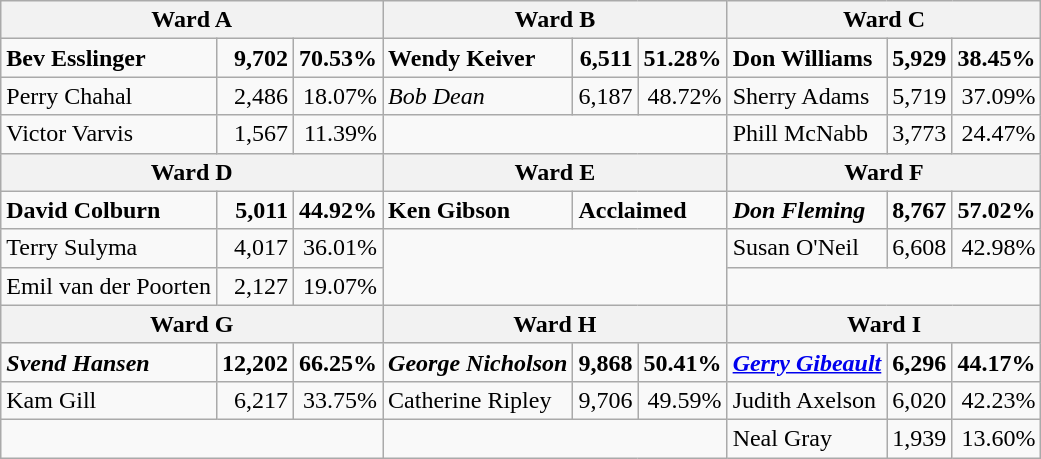<table class="wikitable">
<tr>
<th colspan="3"><strong>Ward A</strong></th>
<th colspan="3"><strong>Ward B</strong></th>
<th colspan="3"><strong>Ward C</strong></th>
</tr>
<tr>
<td><strong>Bev Esslinger</strong></td>
<td align="right"><strong>9,702</strong></td>
<td align="right"><strong>70.53%</strong></td>
<td><strong>Wendy Keiver</strong></td>
<td align="right"><strong>6,511</strong></td>
<td align="right"><strong>51.28%</strong></td>
<td><strong>Don Williams</strong></td>
<td align="right"><strong>5,929</strong></td>
<td align="right"><strong>38.45%</strong></td>
</tr>
<tr>
<td>Perry Chahal</td>
<td align="right">2,486</td>
<td align="right">18.07%</td>
<td><em>Bob Dean</em></td>
<td align="right">6,187</td>
<td align="right">48.72%</td>
<td>Sherry Adams</td>
<td align="right">5,719</td>
<td align="right">37.09%</td>
</tr>
<tr>
<td>Victor Varvis</td>
<td align="right">1,567</td>
<td align="right">11.39%</td>
<td colspan="3"></td>
<td>Phill McNabb</td>
<td align="right">3,773</td>
<td align="right">24.47%</td>
</tr>
<tr>
<th colspan="3"><strong>Ward D</strong></th>
<th colspan="3"><strong>Ward E</strong></th>
<th colspan="3"><strong>Ward F</strong></th>
</tr>
<tr>
<td><strong>David Colburn</strong></td>
<td align="right"><strong>5,011</strong></td>
<td align="right"><strong>44.92%</strong></td>
<td><strong>Ken Gibson</strong></td>
<td colspan="2"><strong>Acclaimed</strong></td>
<td><strong><em>Don Fleming</em></strong></td>
<td align="right"><strong>8,767</strong></td>
<td align="right"><strong>57.02%</strong></td>
</tr>
<tr>
<td>Terry Sulyma</td>
<td align="right">4,017</td>
<td align="right">36.01%</td>
<td colspan="3" rowspan="2"></td>
<td>Susan O'Neil</td>
<td align="right">6,608</td>
<td align="right">42.98%</td>
</tr>
<tr>
<td>Emil van der Poorten</td>
<td align="right">2,127</td>
<td align="right">19.07%</td>
<td colspan="3"></td>
</tr>
<tr>
<th colspan="3"><strong>Ward G</strong></th>
<th colspan="3"><strong>Ward H</strong></th>
<th colspan="3"><strong>Ward I</strong></th>
</tr>
<tr>
<td><strong><em>Svend Hansen</em></strong></td>
<td align="right"><strong>12,202</strong></td>
<td align="right"><strong>66.25%</strong></td>
<td><strong><em>George Nicholson</em></strong></td>
<td align="right"><strong>9,868</strong></td>
<td align="right"><strong>50.41%</strong></td>
<td><strong><em><a href='#'>Gerry Gibeault</a></em></strong></td>
<td align="right"><strong>6,296</strong></td>
<td align="right"><strong>44.17%</strong></td>
</tr>
<tr>
<td>Kam Gill</td>
<td align="right">6,217</td>
<td align="right">33.75%</td>
<td>Catherine Ripley</td>
<td align="right">9,706</td>
<td align="right">49.59%</td>
<td>Judith Axelson</td>
<td align="right">6,020</td>
<td align="right">42.23%</td>
</tr>
<tr>
<td colspan="3"></td>
<td colspan="3"></td>
<td>Neal Gray</td>
<td align="right">1,939</td>
<td align="right">13.60%</td>
</tr>
</table>
